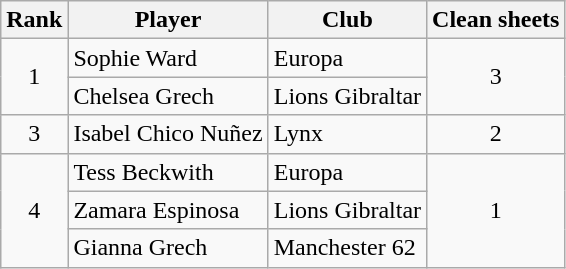<table class="wikitable" style="text-align:center">
<tr>
<th>Rank</th>
<th>Player</th>
<th>Club</th>
<th>Clean sheets</th>
</tr>
<tr>
<td rowspan=2>1</td>
<td align="left"> Sophie Ward</td>
<td align="left">Europa</td>
<td rowspan=2>3</td>
</tr>
<tr>
<td align="left"> Chelsea Grech</td>
<td align="left">Lions Gibraltar</td>
</tr>
<tr>
<td rowspan=1>3</td>
<td align="left"> Isabel Chico Nuñez</td>
<td align="left">Lynx</td>
<td rowspan=1>2</td>
</tr>
<tr>
<td rowspan=3>4</td>
<td align="left"> Tess Beckwith</td>
<td align="left">Europa</td>
<td rowspan=3>1</td>
</tr>
<tr>
<td align="left"> Zamara Espinosa</td>
<td align="left">Lions Gibraltar</td>
</tr>
<tr>
<td align="left"> Gianna Grech</td>
<td align="left">Manchester 62</td>
</tr>
</table>
